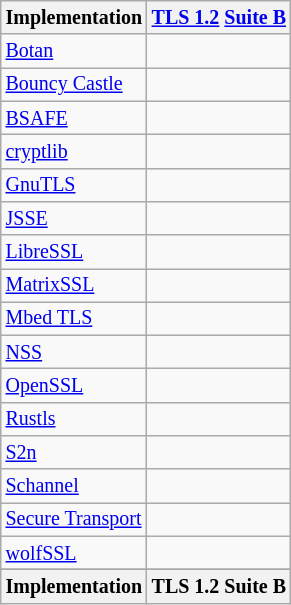<table class="wikitable sortable sort-under" style="text-align: left; font-size: smaller">
<tr>
<th>Implementation</th>
<th><a href='#'>TLS 1.2</a> <a href='#'>Suite B</a></th>
</tr>
<tr>
<td><a href='#'>Botan</a></td>
<td></td>
</tr>
<tr>
<td><a href='#'>Bouncy Castle</a></td>
<td></td>
</tr>
<tr>
<td><a href='#'>BSAFE</a></td>
<td></td>
</tr>
<tr>
<td><a href='#'>cryptlib</a></td>
<td></td>
</tr>
<tr>
<td><a href='#'>GnuTLS</a></td>
<td></td>
</tr>
<tr>
<td><a href='#'>JSSE</a></td>
<td></td>
</tr>
<tr>
<td><a href='#'>LibreSSL</a></td>
<td></td>
</tr>
<tr>
<td><a href='#'>MatrixSSL</a></td>
<td></td>
</tr>
<tr>
<td><a href='#'>Mbed TLS</a></td>
<td></td>
</tr>
<tr>
<td><a href='#'>NSS</a></td>
<td></td>
</tr>
<tr>
<td><a href='#'>OpenSSL</a></td>
<td></td>
</tr>
<tr>
<td><a href='#'>Rustls</a></td>
<td></td>
</tr>
<tr>
<td><a href='#'>S2n</a></td>
<td></td>
</tr>
<tr>
<td><a href='#'>Schannel</a></td>
<td></td>
</tr>
<tr>
<td><a href='#'>Secure Transport</a></td>
<td></td>
</tr>
<tr>
<td><a href='#'>wolfSSL</a></td>
<td></td>
</tr>
<tr>
</tr>
<tr class="sortbottom">
<th>Implementation</th>
<th>TLS 1.2 Suite B</th>
</tr>
</table>
